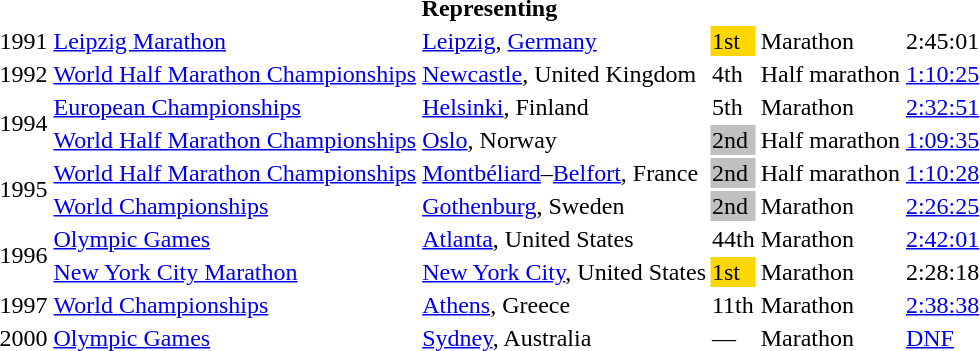<table>
<tr>
<th colspan="6">Representing </th>
</tr>
<tr>
<td>1991</td>
<td><a href='#'>Leipzig Marathon</a></td>
<td><a href='#'>Leipzig</a>, <a href='#'>Germany</a></td>
<td bgcolor="gold">1st</td>
<td>Marathon</td>
<td>2:45:01</td>
</tr>
<tr>
<td>1992</td>
<td><a href='#'>World Half Marathon Championships</a></td>
<td><a href='#'>Newcastle</a>, United Kingdom</td>
<td>4th</td>
<td>Half marathon</td>
<td><a href='#'>1:10:25</a></td>
</tr>
<tr>
<td rowspan=2>1994</td>
<td><a href='#'>European Championships</a></td>
<td><a href='#'>Helsinki</a>, Finland</td>
<td>5th</td>
<td>Marathon</td>
<td><a href='#'>2:32:51</a></td>
</tr>
<tr>
<td><a href='#'>World Half Marathon Championships</a></td>
<td><a href='#'>Oslo</a>, Norway</td>
<td bgcolor="silver">2nd</td>
<td>Half marathon</td>
<td><a href='#'>1:09:35</a></td>
</tr>
<tr>
<td rowspan=2>1995</td>
<td><a href='#'>World Half Marathon Championships</a></td>
<td><a href='#'>Montbéliard</a>–<a href='#'>Belfort</a>, France</td>
<td bgcolor="silver">2nd</td>
<td>Half marathon</td>
<td><a href='#'>1:10:28</a></td>
</tr>
<tr>
<td><a href='#'>World Championships</a></td>
<td><a href='#'>Gothenburg</a>, Sweden</td>
<td bgcolor="silver">2nd</td>
<td>Marathon</td>
<td><a href='#'>2:26:25</a></td>
</tr>
<tr>
<td rowspan=2>1996</td>
<td><a href='#'>Olympic Games</a></td>
<td><a href='#'>Atlanta</a>, United States</td>
<td>44th</td>
<td>Marathon</td>
<td><a href='#'>2:42:01</a></td>
</tr>
<tr>
<td><a href='#'>New York City Marathon</a></td>
<td><a href='#'>New York City</a>, United States</td>
<td bgcolor="gold">1st</td>
<td>Marathon</td>
<td>2:28:18</td>
</tr>
<tr>
<td>1997</td>
<td><a href='#'>World Championships</a></td>
<td><a href='#'>Athens</a>, Greece</td>
<td>11th</td>
<td>Marathon</td>
<td><a href='#'>2:38:38</a></td>
</tr>
<tr>
<td>2000</td>
<td><a href='#'>Olympic Games</a></td>
<td><a href='#'>Sydney</a>, Australia</td>
<td>—</td>
<td>Marathon</td>
<td><a href='#'>DNF</a></td>
</tr>
</table>
